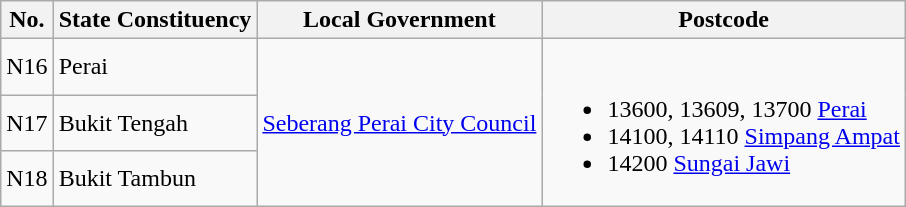<table class="wikitable">
<tr>
<th>No.</th>
<th>State Constituency</th>
<th>Local Government</th>
<th>Postcode</th>
</tr>
<tr>
<td>N16</td>
<td>Perai</td>
<td rowspan="3"><a href='#'>Seberang Perai City Council</a></td>
<td rowspan="3"><br><ul><li>13600, 13609, 13700 <a href='#'>Perai</a></li><li>14100, 14110 <a href='#'>Simpang Ampat</a></li><li>14200 <a href='#'>Sungai Jawi</a></li></ul></td>
</tr>
<tr>
<td>N17</td>
<td>Bukit Tengah</td>
</tr>
<tr>
<td>N18</td>
<td>Bukit Tambun</td>
</tr>
</table>
